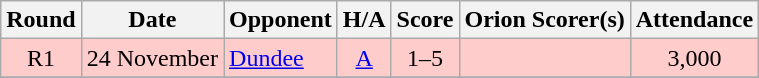<table class="wikitable" style="text-align:center">
<tr>
<th>Round</th>
<th>Date</th>
<th>Opponent</th>
<th>H/A</th>
<th>Score</th>
<th>Orion Scorer(s)</th>
<th>Attendance</th>
</tr>
<tr bgcolor=#FFCCCC>
<td>R1</td>
<td align=left>24 November</td>
<td align=left><a href='#'>Dundee</a></td>
<td><a href='#'>A</a></td>
<td>1–5</td>
<td align=left></td>
<td>3,000</td>
</tr>
<tr>
</tr>
</table>
